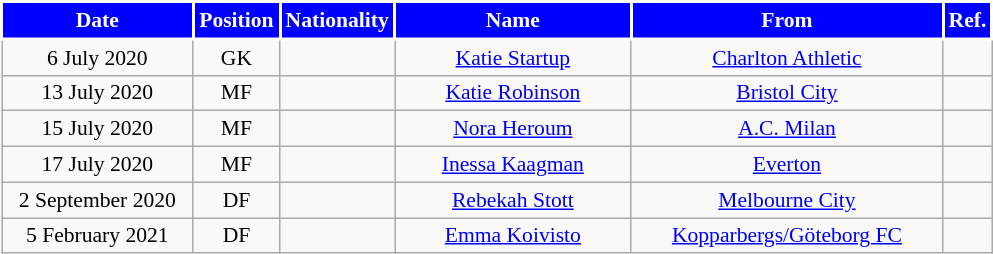<table class="wikitable" style="text-align:center; font-size:90%; ">
<tr>
<th style="background:#0000FF;color:white;border:2px solid #ffffff; width:120px;">Date</th>
<th style="background:#0000FF;color:white;border:2px solid #ffffff; width:50px;">Position</th>
<th style="background:#0000FF;color:white;border:2px solid #ffffff; width:50px;">Nationality</th>
<th style="background:#0000FF;color:white;border:2px solid #ffffff; width:150px;">Name</th>
<th style="background:#0000FF;color:white;border:2px solid #ffffff; width:200px;">From</th>
<th style="background:#0000FF;color:white;border:2px solid #ffffff; width:25px;">Ref.</th>
</tr>
<tr>
<td>6 July 2020</td>
<td>GK</td>
<td></td>
<td><a href='#'>Katie Startup</a></td>
<td> <a href='#'>Charlton Athletic</a></td>
<td></td>
</tr>
<tr>
<td>13 July 2020</td>
<td>MF</td>
<td></td>
<td><a href='#'>Katie Robinson</a></td>
<td> <a href='#'>Bristol City</a></td>
<td></td>
</tr>
<tr>
<td>15 July 2020</td>
<td>MF</td>
<td></td>
<td><a href='#'>Nora Heroum</a></td>
<td> <a href='#'>A.C. Milan</a></td>
<td></td>
</tr>
<tr>
<td>17 July 2020</td>
<td>MF</td>
<td></td>
<td><a href='#'>Inessa Kaagman</a></td>
<td> <a href='#'>Everton</a></td>
<td></td>
</tr>
<tr>
<td>2 September 2020</td>
<td>DF</td>
<td></td>
<td><a href='#'>Rebekah Stott</a></td>
<td> <a href='#'>Melbourne City</a></td>
<td></td>
</tr>
<tr>
<td>5 February 2021</td>
<td>DF</td>
<td></td>
<td><a href='#'>Emma Koivisto</a></td>
<td> <a href='#'>Kopparbergs/Göteborg FC</a></td>
<td></td>
</tr>
</table>
